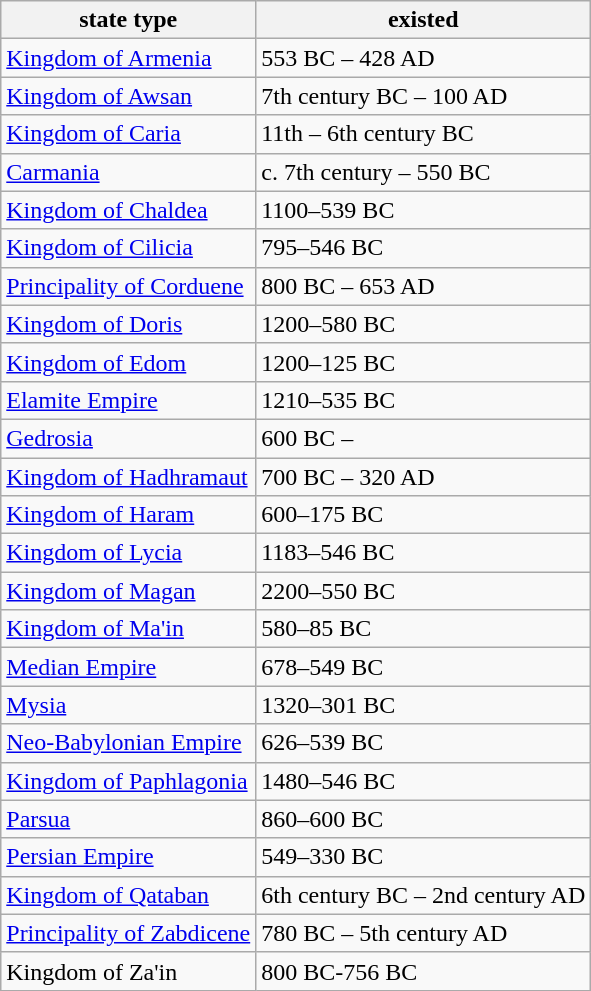<table class=wikitable border="1">
<tr>
<th>state type</th>
<th>existed</th>
</tr>
<tr>
<td><a href='#'>Kingdom of Armenia</a></td>
<td>553 BC – 428 AD</td>
</tr>
<tr>
<td><a href='#'>Kingdom of Awsan</a></td>
<td>7th century BC – 100 AD</td>
</tr>
<tr>
<td><a href='#'>Kingdom of Caria</a></td>
<td>11th – 6th century BC</td>
</tr>
<tr>
<td><a href='#'>Carmania</a></td>
<td>c. 7th century – 550 BC</td>
</tr>
<tr>
<td><a href='#'>Kingdom of Chaldea</a></td>
<td>1100–539 BC</td>
</tr>
<tr>
<td><a href='#'>Kingdom of Cilicia</a></td>
<td>795–546 BC</td>
</tr>
<tr>
<td><a href='#'>Principality of Corduene</a></td>
<td>800 BC – 653 AD</td>
</tr>
<tr>
<td><a href='#'>Kingdom of Doris</a></td>
<td>1200–580 BC</td>
</tr>
<tr>
<td><a href='#'>Kingdom of Edom</a></td>
<td>1200–125 BC</td>
</tr>
<tr>
<td><a href='#'>Elamite Empire</a></td>
<td>1210–535 BC</td>
</tr>
<tr>
<td><a href='#'>Gedrosia</a></td>
<td>600 BC –</td>
</tr>
<tr>
<td><a href='#'>Kingdom of Hadhramaut</a></td>
<td>700 BC – 320 AD</td>
</tr>
<tr>
<td><a href='#'>Kingdom of Haram</a></td>
<td>600–175 BC</td>
</tr>
<tr>
<td><a href='#'>Kingdom of Lycia</a></td>
<td>1183–546 BC</td>
</tr>
<tr>
<td><a href='#'>Kingdom of Magan</a></td>
<td>2200–550 BC</td>
</tr>
<tr>
<td><a href='#'>Kingdom of Ma'in</a></td>
<td>580–85 BC</td>
</tr>
<tr>
<td><a href='#'>Median Empire</a></td>
<td>678–549 BC</td>
</tr>
<tr>
<td><a href='#'>Mysia</a></td>
<td>1320–301 BC </td>
</tr>
<tr>
<td><a href='#'>Neo-Babylonian Empire</a></td>
<td>626–539 BC</td>
</tr>
<tr>
<td><a href='#'>Kingdom of Paphlagonia</a></td>
<td>1480–546 BC</td>
</tr>
<tr>
<td><a href='#'>Parsua</a></td>
<td>860–600 BC</td>
</tr>
<tr>
<td><a href='#'>Persian Empire</a></td>
<td>549–330 BC</td>
</tr>
<tr>
<td><a href='#'>Kingdom of Qataban</a></td>
<td>6th century BC – 2nd century AD</td>
</tr>
<tr>
<td><a href='#'>Principality of Zabdicene</a></td>
<td>780 BC – 5th century AD</td>
</tr>
<tr>
<td>Kingdom of Za'in</td>
<td>800 BC-756 BC</td>
</tr>
</table>
